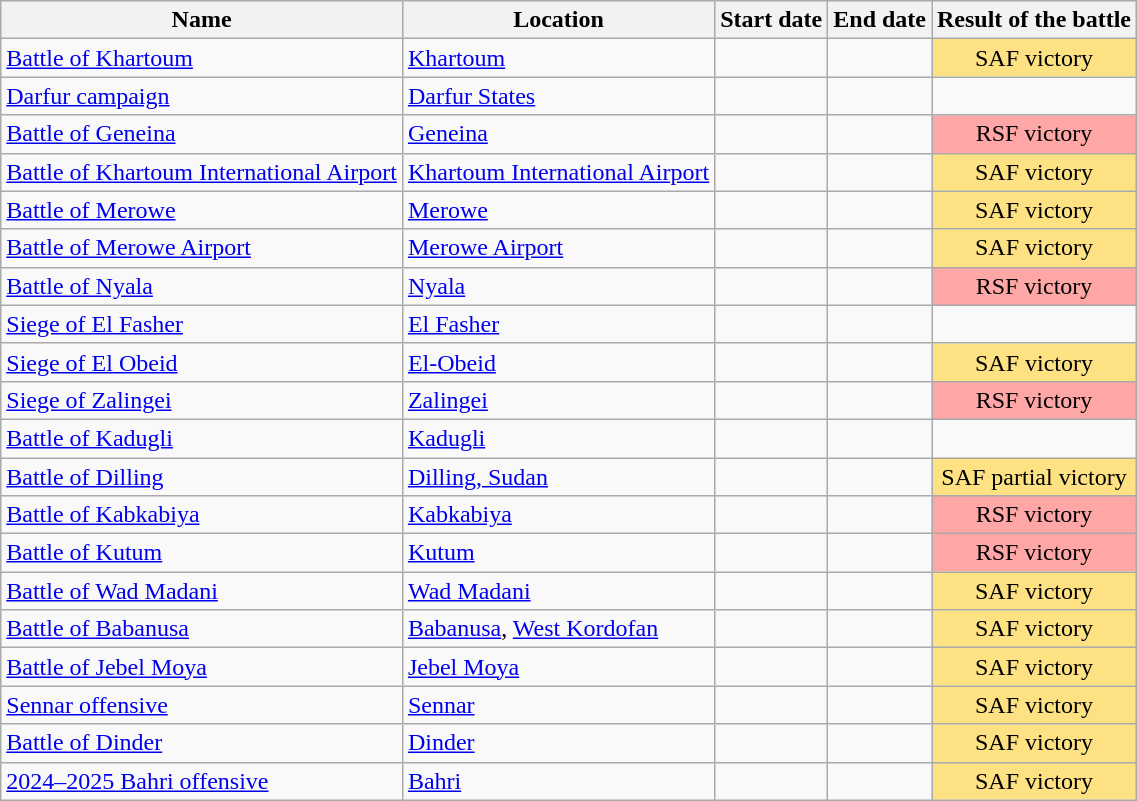<table class="wikitable sortable">
<tr>
<th>Name</th>
<th>Location</th>
<th>Start date</th>
<th>End date</th>
<th>Result of the battle</th>
</tr>
<tr>
<td><a href='#'>Battle of Khartoum</a></td>
<td><a href='#'>Khartoum</a></td>
<td></td>
<td></td>
<td align="center" style="background-color:#FDE182">SAF victory</td>
</tr>
<tr>
<td><a href='#'>Darfur campaign</a></td>
<td><a href='#'>Darfur States</a></td>
<td></td>
<td></td>
<td></td>
</tr>
<tr>
<td><a href='#'>Battle of Geneina</a></td>
<td><a href='#'>Geneina</a></td>
<td></td>
<td></td>
<td align="center" style="background-color:#FFA6A6">RSF victory</td>
</tr>
<tr>
<td><a href='#'>Battle of Khartoum International Airport</a></td>
<td><a href='#'>Khartoum International Airport</a></td>
<td></td>
<td></td>
<td align="center" style="background-color:#FDE182">SAF victory</td>
</tr>
<tr>
<td><a href='#'>Battle of Merowe</a></td>
<td><a href='#'>Merowe</a></td>
<td></td>
<td></td>
<td align="center" style="background-color:#FDE182">SAF victory</td>
</tr>
<tr>
<td><a href='#'>Battle of Merowe Airport</a></td>
<td><a href='#'>Merowe Airport</a></td>
<td></td>
<td></td>
<td align="center" style="background-color:#FDE182">SAF victory</td>
</tr>
<tr>
<td><a href='#'>Battle of Nyala</a></td>
<td><a href='#'>Nyala</a></td>
<td></td>
<td></td>
<td align="center" style="background-color:#FFA6A6">RSF victory</td>
</tr>
<tr>
<td><a href='#'>Siege of El Fasher</a></td>
<td><a href='#'>El Fasher</a></td>
<td></td>
<td></td>
<td></td>
</tr>
<tr>
<td><a href='#'>Siege of El Obeid</a></td>
<td><a href='#'>El-Obeid</a></td>
<td></td>
<td></td>
<td align="center" style="background-color:#FDE182">SAF victory</td>
</tr>
<tr>
<td><a href='#'>Siege of Zalingei</a></td>
<td><a href='#'>Zalingei</a></td>
<td></td>
<td></td>
<td align="center" style="background-color:#FFA6A6">RSF victory</td>
</tr>
<tr>
<td><a href='#'>Battle of Kadugli</a></td>
<td><a href='#'>Kadugli</a></td>
<td></td>
<td></td>
<td></td>
</tr>
<tr>
<td><a href='#'>Battle of Dilling</a></td>
<td><a href='#'>Dilling, Sudan</a></td>
<td></td>
<td></td>
<td align="center" style="background-color:#FDE182">SAF partial victory</td>
</tr>
<tr>
<td><a href='#'>Battle of Kabkabiya</a></td>
<td><a href='#'>Kabkabiya</a></td>
<td></td>
<td></td>
<td align="center" style="background-color:#FFA6A6">RSF victory</td>
</tr>
<tr>
<td><a href='#'>Battle of Kutum</a></td>
<td><a href='#'>Kutum</a></td>
<td></td>
<td></td>
<td align="center" style="background-color:#FFA6A6">RSF victory</td>
</tr>
<tr>
<td><a href='#'>Battle of Wad Madani</a></td>
<td><a href='#'>Wad Madani</a></td>
<td></td>
<td></td>
<td align="center" style="background-color:#FDE182">SAF victory</td>
</tr>
<tr>
<td><a href='#'>Battle of Babanusa</a></td>
<td><a href='#'>Babanusa</a>, <a href='#'>West Kordofan</a></td>
<td></td>
<td></td>
<td align="center" style="background-color:#FDE182">SAF victory</td>
</tr>
<tr>
<td><a href='#'>Battle of Jebel Moya</a></td>
<td><a href='#'>Jebel Moya</a></td>
<td></td>
<td></td>
<td align="center" style="background-color:#FDE182">SAF victory</td>
</tr>
<tr>
<td><a href='#'>Sennar offensive</a></td>
<td><a href='#'>Sennar</a></td>
<td></td>
<td></td>
<td align="center" style="background-color:#FDE182">SAF victory</td>
</tr>
<tr>
<td><a href='#'>Battle of Dinder</a></td>
<td><a href='#'>Dinder</a></td>
<td></td>
<td></td>
<td align="center" style="background-color:#FDE182">SAF victory</td>
</tr>
<tr>
<td><a href='#'>2024–2025 Bahri offensive</a></td>
<td><a href='#'>Bahri</a></td>
<td></td>
<td></td>
<td align="center" style="background-color:#FDE182">SAF victory</td>
</tr>
</table>
